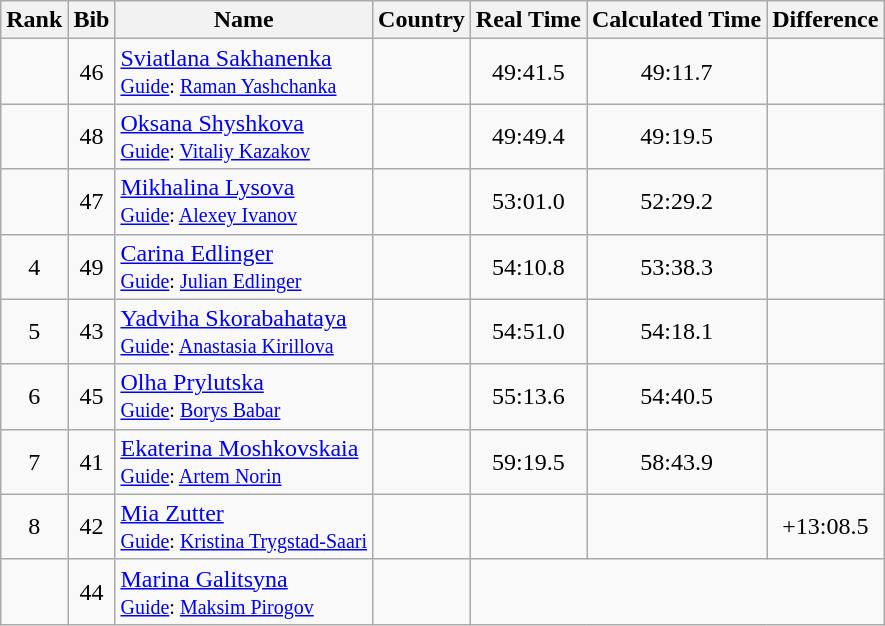<table class="wikitable sortable" style="text-align:center">
<tr>
<th>Rank</th>
<th>Bib</th>
<th>Name</th>
<th>Country</th>
<th>Real Time</th>
<th>Calculated Time</th>
<th>Difference</th>
</tr>
<tr>
<td></td>
<td>46</td>
<td align="left"><a href='#'>Sviatlana Sakhanenka</a><br><small><a href='#'>Guide</a>: <a href='#'>Raman Yashchanka</a></small></td>
<td align="left"></td>
<td>49:41.5</td>
<td>49:11.7</td>
<td></td>
</tr>
<tr>
<td></td>
<td>48</td>
<td align="left"><a href='#'>Oksana Shyshkova</a><br><small><a href='#'>Guide</a>: <a href='#'>Vitaliy Kazakov</a></small></td>
<td align="left"></td>
<td>49:49.4</td>
<td>49:19.5</td>
<td></td>
</tr>
<tr>
<td></td>
<td>47</td>
<td align="left"><a href='#'>Mikhalina Lysova</a><br><small><a href='#'>Guide</a>: <a href='#'>Alexey Ivanov</a></small></td>
<td align="left"></td>
<td>53:01.0</td>
<td>52:29.2</td>
<td></td>
</tr>
<tr>
<td>4</td>
<td>49</td>
<td align="left"><a href='#'>Carina Edlinger</a><br><small><a href='#'>Guide</a>: <a href='#'>Julian Edlinger</a></small></td>
<td align="left"></td>
<td>54:10.8</td>
<td>53:38.3</td>
<td></td>
</tr>
<tr>
<td>5</td>
<td>43</td>
<td align="left"><a href='#'>Yadviha Skorabahataya</a><br><small><a href='#'>Guide</a>: <a href='#'>Anastasia Kirillova</a></small></td>
<td align="left"></td>
<td>54:51.0</td>
<td>54:18.1</td>
<td></td>
</tr>
<tr>
<td>6</td>
<td>45</td>
<td align="left"><a href='#'>Olha Prylutska</a><br><small><a href='#'>Guide</a>: <a href='#'>Borys Babar</a></small></td>
<td align="left"></td>
<td>55:13.6</td>
<td>54:40.5</td>
<td></td>
</tr>
<tr>
<td>7</td>
<td>41</td>
<td align="left"><a href='#'>Ekaterina Moshkovskaia</a><br><small><a href='#'>Guide</a>: <a href='#'>Artem Norin</a></small></td>
<td align="left"></td>
<td>59:19.5</td>
<td>58:43.9</td>
<td></td>
</tr>
<tr>
<td>8</td>
<td>42</td>
<td align="left"><a href='#'>Mia Zutter</a><br><small><a href='#'>Guide</a>: <a href='#'>Kristina Trygstad-Saari</a></small></td>
<td align="left"></td>
<td></td>
<td></td>
<td>+13:08.5</td>
</tr>
<tr>
<td></td>
<td>44</td>
<td align="left"><a href='#'>Marina Galitsyna</a><br><small><a href='#'>Guide</a>: <a href='#'>Maksim Pirogov</a></small></td>
<td align="left"></td>
<td colspan="3"></td>
</tr>
</table>
